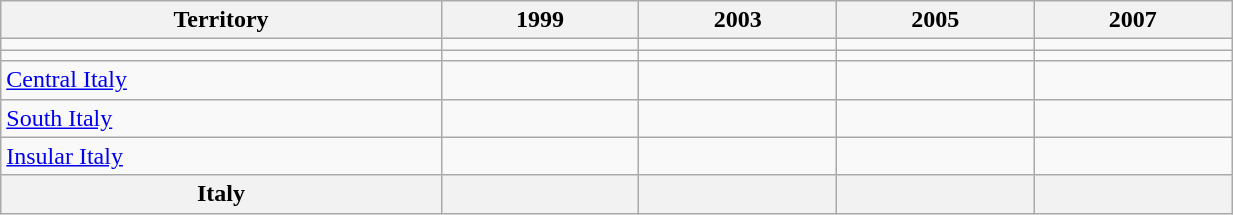<table class="wikitable sortable" width="65%" border="1">
<tr>
<th>Territory</th>
<th>1999</th>
<th>2003</th>
<th>2005</th>
<th>2007</th>
</tr>
<tr>
<td></td>
<td></td>
<td></td>
<td></td>
<td></td>
</tr>
<tr>
<td></td>
<td></td>
<td></td>
<td></td>
<td></td>
</tr>
<tr>
<td><a href='#'>Central Italy</a></td>
<td></td>
<td></td>
<td></td>
<td></td>
</tr>
<tr>
<td><a href='#'>South Italy</a></td>
<td></td>
<td></td>
<td></td>
<td></td>
</tr>
<tr>
<td><a href='#'>Insular Italy</a></td>
<td></td>
<td></td>
<td></td>
<td></td>
</tr>
<tr>
<th>Italy</th>
<th></th>
<th></th>
<th></th>
<th></th>
</tr>
</table>
